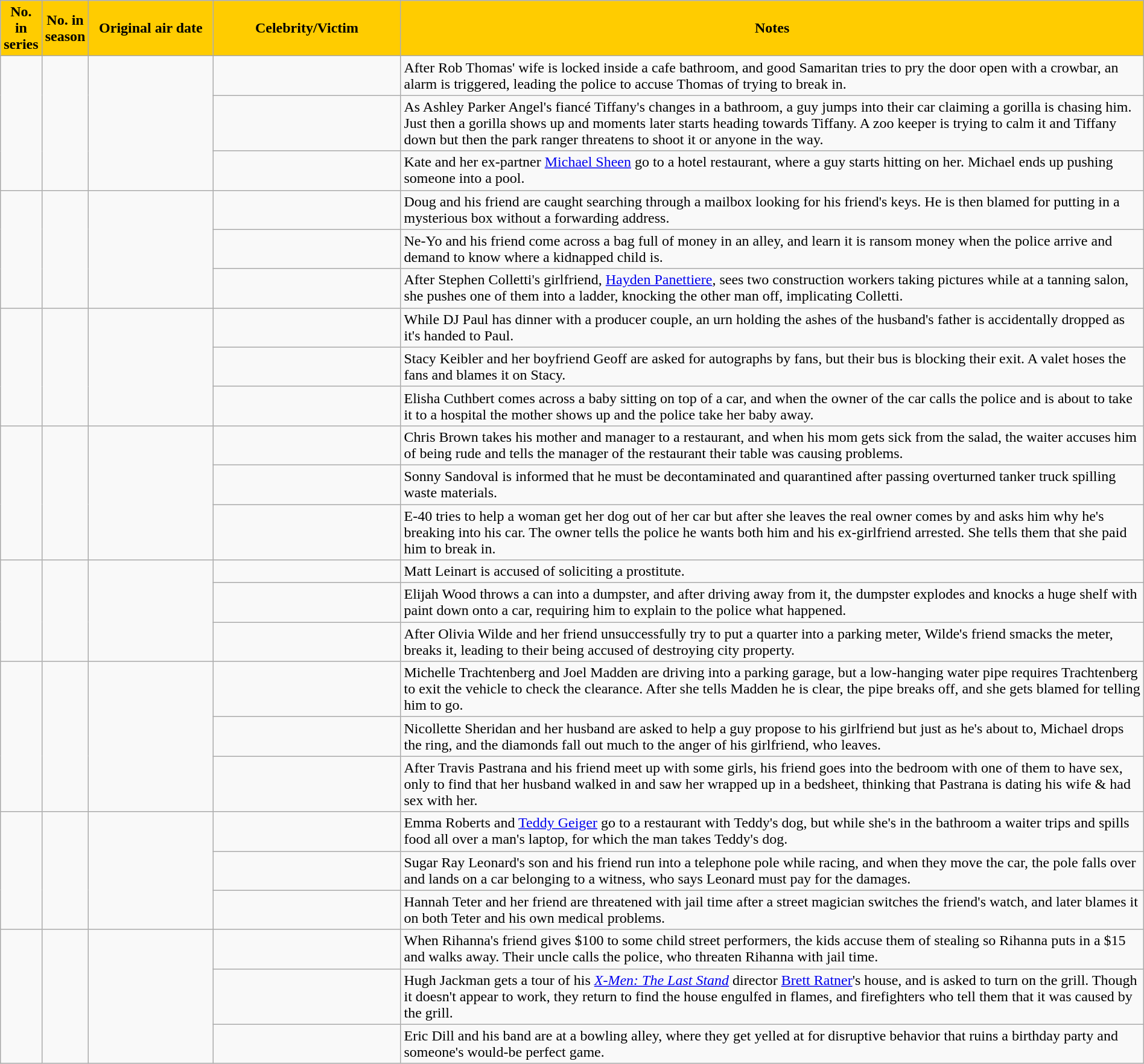<table class="wikitable" style="width:100%">
<tr style="color:Black">
<th style="background:#fc0; width:20px;">No. in<br>series</th>
<th style="background:#fc0; width:20px;">No. in<br>season</th>
<th style="background:#fc0; width:130px;">Original air date</th>
<th style="background:#fc0; width:200px;">Celebrity/Victim</th>
<th style="background:#fc0;">Notes</th>
</tr>
<tr>
<td rowspan="3"></td>
<td rowspan="3"></td>
<td rowspan="3"></td>
<td></td>
<td>After Rob Thomas' wife is locked inside a cafe bathroom, and good Samaritan tries to pry the door open with a crowbar, an alarm is triggered, leading the police to accuse Thomas of trying to break in.</td>
</tr>
<tr>
<td></td>
<td>As Ashley Parker Angel's fiancé Tiffany's changes in a bathroom, a guy jumps into their car claiming a gorilla is chasing him. Just then a gorilla shows up and moments later starts heading towards Tiffany. A zoo keeper is trying to calm it and Tiffany down but then the park ranger threatens to shoot it or anyone in the way.</td>
</tr>
<tr>
<td></td>
<td>Kate and her ex-partner <a href='#'>Michael Sheen</a> go to a hotel restaurant, where a guy starts hitting on her. Michael ends up pushing someone into a pool.</td>
</tr>
<tr>
<td rowspan="3"></td>
<td rowspan="3"></td>
<td rowspan="3"></td>
<td></td>
<td>Doug and his friend are caught searching through a mailbox looking for his friend's keys. He is then blamed for putting in a mysterious box without a forwarding address.</td>
</tr>
<tr>
<td></td>
<td>Ne-Yo and his friend come across a bag full of money in an alley, and learn it is ransom money when the police arrive and demand to know where a kidnapped child is.</td>
</tr>
<tr>
<td></td>
<td>After Stephen Colletti's girlfriend, <a href='#'>Hayden Panettiere</a>, sees two construction workers taking pictures while at a tanning salon, she pushes one of them into a ladder, knocking the other man off, implicating Colletti.</td>
</tr>
<tr>
<td rowspan="3"></td>
<td rowspan="3"></td>
<td rowspan="3"></td>
<td></td>
<td>While DJ Paul has dinner with a producer couple, an urn holding the ashes of the husband's father is accidentally dropped as it's handed to Paul.</td>
</tr>
<tr>
<td></td>
<td>Stacy Keibler and her boyfriend Geoff are asked for autographs by fans, but their bus is blocking their exit. A valet hoses the fans and blames it on Stacy.</td>
</tr>
<tr>
<td></td>
<td>Elisha Cuthbert comes across a baby sitting on top of a car, and when the owner of the car calls the police and is about to take it to a hospital the mother shows up and the police take her baby away.</td>
</tr>
<tr>
<td rowspan="3"></td>
<td rowspan="3"></td>
<td rowspan="3"></td>
<td></td>
<td>Chris Brown takes his mother and manager to a restaurant, and when his mom gets sick from the salad, the waiter accuses him of being rude and tells the manager of the restaurant their table was causing problems.</td>
</tr>
<tr>
<td></td>
<td>Sonny Sandoval is informed that he must be decontaminated and quarantined after passing overturned tanker truck spilling waste materials.</td>
</tr>
<tr>
<td></td>
<td>E-40 tries to help a woman get her dog out of her car but after she leaves the real owner comes by and asks him why he's breaking into his car. The owner tells the police he wants both him and his ex-girlfriend arrested. She tells them that she paid him to break in.</td>
</tr>
<tr>
<td rowspan="3"></td>
<td rowspan="3"></td>
<td rowspan="3"></td>
<td></td>
<td>Matt Leinart is accused of soliciting a prostitute.</td>
</tr>
<tr>
<td></td>
<td>Elijah Wood throws a can into a dumpster, and after driving away from it, the dumpster explodes and knocks a huge shelf with paint down onto a car, requiring him to explain to the police what happened.</td>
</tr>
<tr>
<td></td>
<td>After Olivia Wilde and her friend unsuccessfully try to put a quarter into a parking meter, Wilde's friend smacks the meter, breaks it, leading to their being accused of destroying city property.</td>
</tr>
<tr>
<td rowspan="3"></td>
<td rowspan="3"></td>
<td rowspan="3"></td>
<td></td>
<td>Michelle Trachtenberg and Joel Madden are driving into a parking garage, but a low-hanging water pipe requires Trachtenberg to exit the vehicle to check the clearance. After she tells Madden he is clear, the pipe breaks off, and she gets blamed for telling him to go.</td>
</tr>
<tr>
<td></td>
<td>Nicollette Sheridan and her husband are asked to help a guy propose to his girlfriend but just as he's about to, Michael drops the ring, and the diamonds fall out much to the anger of his girlfriend, who leaves.</td>
</tr>
<tr>
<td></td>
<td>After Travis Pastrana and his friend meet up with some girls, his friend goes into the bedroom with one of them to have sex, only to find that her husband walked in and saw her wrapped up in a bedsheet, thinking that Pastrana is dating his wife & had sex with her.</td>
</tr>
<tr>
<td rowspan="3"></td>
<td rowspan="3"></td>
<td rowspan="3"></td>
<td></td>
<td>Emma Roberts and <a href='#'>Teddy Geiger</a> go to a restaurant with Teddy's dog, but while she's in the bathroom a waiter trips and spills food all over a man's laptop, for which the man takes Teddy's dog.</td>
</tr>
<tr>
<td></td>
<td>Sugar Ray Leonard's son and his friend run into a telephone pole while racing, and when they move the car, the pole falls over and lands on a car belonging to a witness, who says Leonard must pay for the damages.</td>
</tr>
<tr>
<td></td>
<td>Hannah Teter and her friend are threatened with jail time after a street magician switches the friend's watch, and later blames it on both Teter and his own medical problems.</td>
</tr>
<tr>
<td rowspan="3"></td>
<td rowspan="3"></td>
<td rowspan="3"></td>
<td></td>
<td>When Rihanna's friend gives $100 to some child street performers, the kids accuse them of stealing so Rihanna puts in a $15 and walks away. Their uncle calls the police, who threaten Rihanna with jail time.</td>
</tr>
<tr>
<td></td>
<td>Hugh Jackman gets a tour of his <em><a href='#'>X-Men: The Last Stand</a></em> director <a href='#'>Brett Ratner</a>'s house, and is asked to turn on the grill. Though it doesn't appear to work, they return to find the house engulfed in flames, and firefighters who tell them that it was caused by the grill.</td>
</tr>
<tr>
<td></td>
<td>Eric Dill and his band are at a bowling alley, where they get yelled at for disruptive behavior that ruins a birthday party and someone's would-be perfect game.</td>
</tr>
</table>
